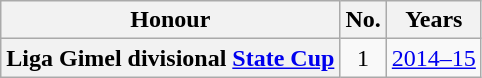<table class="wikitable plainrowheaders">
<tr>
<th scope=col>Honour</th>
<th scope=col>No.</th>
<th scope=col>Years</th>
</tr>
<tr>
<th scope=row>Liga Gimel divisional <a href='#'>State Cup</a></th>
<td align=center>1</td>
<td align=center><a href='#'>2014–15</a></td>
</tr>
</table>
